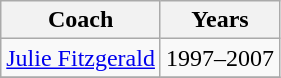<table class="wikitable collapsible">
<tr>
<th>Coach</th>
<th>Years</th>
</tr>
<tr>
<td><a href='#'>Julie Fitzgerald</a></td>
<td>1997–2007</td>
</tr>
<tr>
</tr>
</table>
